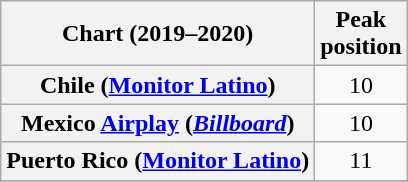<table class="wikitable sortable plainrowheaders" style="text-align:center">
<tr>
<th scope="col">Chart (2019–2020)</th>
<th scope="col">Peak<br>position</th>
</tr>
<tr>
<th scope="row">Chile (<a href='#'>Monitor Latino</a>)</th>
<td>10</td>
</tr>
<tr>
<th scope="row">Mexico <a href='#'>Airplay</a> (<a href='#'><em>Billboard</em></a>)</th>
<td>10</td>
</tr>
<tr>
<th scope="row">Puerto Rico (<a href='#'>Monitor Latino</a>)</th>
<td>11</td>
</tr>
<tr>
</tr>
<tr>
</tr>
</table>
